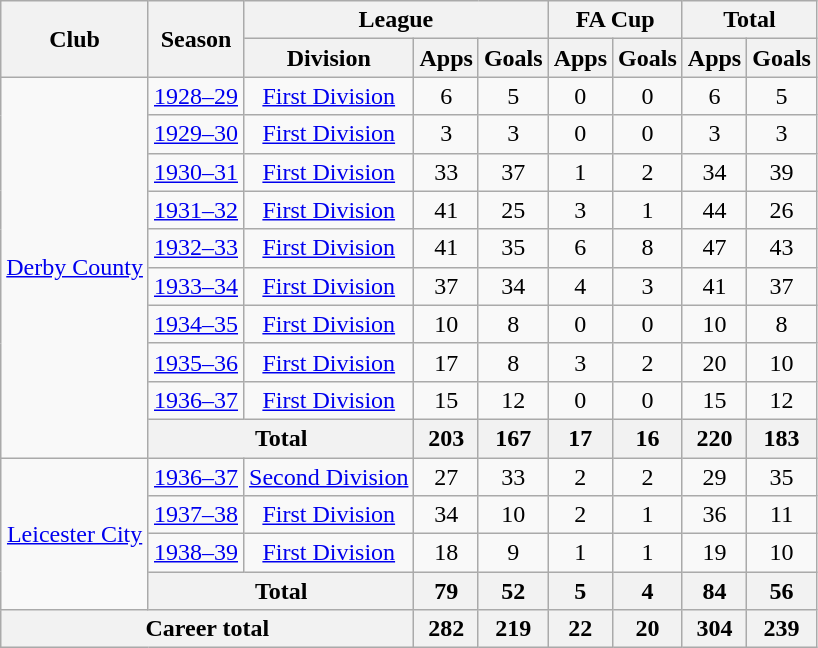<table class="wikitable" style="text-align:center">
<tr>
<th rowspan="2">Club</th>
<th rowspan="2">Season</th>
<th colspan="3">League</th>
<th colspan="2">FA Cup</th>
<th colspan="2">Total</th>
</tr>
<tr>
<th>Division</th>
<th>Apps</th>
<th>Goals</th>
<th>Apps</th>
<th>Goals</th>
<th>Apps</th>
<th>Goals</th>
</tr>
<tr>
<td rowspan="10"><a href='#'>Derby County</a></td>
<td><a href='#'>1928–29</a></td>
<td><a href='#'>First Division</a></td>
<td>6</td>
<td>5</td>
<td>0</td>
<td>0</td>
<td>6</td>
<td>5</td>
</tr>
<tr>
<td><a href='#'>1929–30</a></td>
<td><a href='#'>First Division</a></td>
<td>3</td>
<td>3</td>
<td>0</td>
<td>0</td>
<td>3</td>
<td>3</td>
</tr>
<tr>
<td><a href='#'>1930–31</a></td>
<td><a href='#'>First Division</a></td>
<td>33</td>
<td>37</td>
<td>1</td>
<td>2</td>
<td>34</td>
<td>39</td>
</tr>
<tr>
<td><a href='#'>1931–32</a></td>
<td><a href='#'>First Division</a></td>
<td>41</td>
<td>25</td>
<td>3</td>
<td>1</td>
<td>44</td>
<td>26</td>
</tr>
<tr>
<td><a href='#'>1932–33</a></td>
<td><a href='#'>First Division</a></td>
<td>41</td>
<td>35</td>
<td>6</td>
<td>8</td>
<td>47</td>
<td>43</td>
</tr>
<tr>
<td><a href='#'>1933–34</a></td>
<td><a href='#'>First Division</a></td>
<td>37</td>
<td>34</td>
<td>4</td>
<td>3</td>
<td>41</td>
<td>37</td>
</tr>
<tr>
<td><a href='#'>1934–35</a></td>
<td><a href='#'>First Division</a></td>
<td>10</td>
<td>8</td>
<td>0</td>
<td>0</td>
<td>10</td>
<td>8</td>
</tr>
<tr>
<td><a href='#'>1935–36</a></td>
<td><a href='#'>First Division</a></td>
<td>17</td>
<td>8</td>
<td>3</td>
<td>2</td>
<td>20</td>
<td>10</td>
</tr>
<tr>
<td><a href='#'>1936–37</a></td>
<td><a href='#'>First Division</a></td>
<td>15</td>
<td>12</td>
<td>0</td>
<td>0</td>
<td>15</td>
<td>12</td>
</tr>
<tr>
<th colspan="2">Total</th>
<th>203</th>
<th>167</th>
<th>17</th>
<th>16</th>
<th>220</th>
<th>183</th>
</tr>
<tr>
<td rowspan="4"><a href='#'>Leicester City</a></td>
<td><a href='#'>1936–37</a></td>
<td><a href='#'>Second Division</a></td>
<td>27</td>
<td>33</td>
<td>2</td>
<td>2</td>
<td>29</td>
<td>35</td>
</tr>
<tr>
<td><a href='#'>1937–38</a></td>
<td><a href='#'>First Division</a></td>
<td>34</td>
<td>10</td>
<td>2</td>
<td>1</td>
<td>36</td>
<td>11</td>
</tr>
<tr>
<td><a href='#'>1938–39</a></td>
<td><a href='#'>First Division</a></td>
<td>18</td>
<td>9</td>
<td>1</td>
<td>1</td>
<td>19</td>
<td>10</td>
</tr>
<tr>
<th colspan="2">Total</th>
<th>79</th>
<th>52</th>
<th>5</th>
<th>4</th>
<th>84</th>
<th>56</th>
</tr>
<tr>
<th colspan="3">Career total</th>
<th>282</th>
<th>219</th>
<th>22</th>
<th>20</th>
<th>304</th>
<th>239</th>
</tr>
</table>
